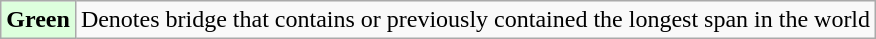<table class="wikitable">
<tr>
<td align="center" style="background-color:#dfd"><strong>Green</strong></td>
<td>Denotes bridge that contains or previously contained the longest span in the world</td>
</tr>
</table>
